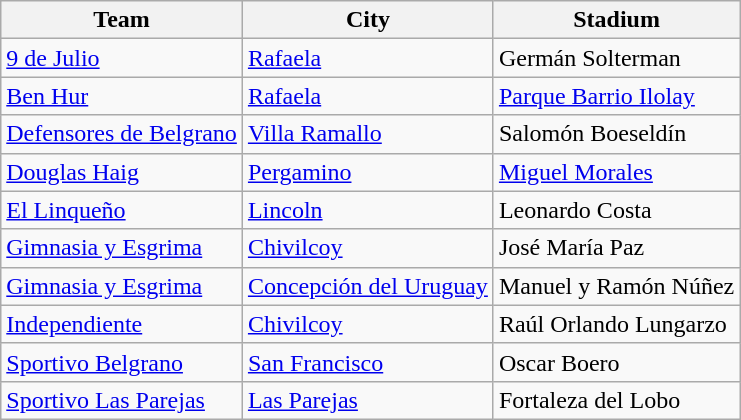<table class="wikitable sortable">
<tr>
<th>Team</th>
<th>City</th>
<th>Stadium</th>
</tr>
<tr>
<td> <a href='#'>9 de Julio</a></td>
<td><a href='#'>Rafaela</a></td>
<td>Germán Solterman</td>
</tr>
<tr>
<td> <a href='#'>Ben Hur</a></td>
<td><a href='#'>Rafaela</a></td>
<td><a href='#'>Parque Barrio Ilolay</a></td>
</tr>
<tr>
<td> <a href='#'>Defensores de Belgrano</a></td>
<td><a href='#'>Villa Ramallo</a></td>
<td>Salomón Boeseldín</td>
</tr>
<tr>
<td> <a href='#'>Douglas Haig</a></td>
<td><a href='#'>Pergamino</a></td>
<td><a href='#'>Miguel Morales</a></td>
</tr>
<tr>
<td> <a href='#'>El Linqueño</a></td>
<td><a href='#'>Lincoln</a></td>
<td>Leonardo Costa</td>
</tr>
<tr>
<td> <a href='#'>Gimnasia y Esgrima</a></td>
<td><a href='#'>Chivilcoy</a></td>
<td>José María Paz</td>
</tr>
<tr>
<td> <a href='#'>Gimnasia y Esgrima</a></td>
<td><a href='#'>Concepción del Uruguay</a></td>
<td>Manuel y Ramón Núñez</td>
</tr>
<tr>
<td> <a href='#'>Independiente</a></td>
<td><a href='#'>Chivilcoy</a></td>
<td>Raúl Orlando Lungarzo</td>
</tr>
<tr>
<td> <a href='#'>Sportivo Belgrano</a></td>
<td><a href='#'>San Francisco</a></td>
<td>Oscar Boero</td>
</tr>
<tr>
<td> <a href='#'>Sportivo Las Parejas</a></td>
<td><a href='#'>Las Parejas</a></td>
<td>Fortaleza del Lobo</td>
</tr>
</table>
